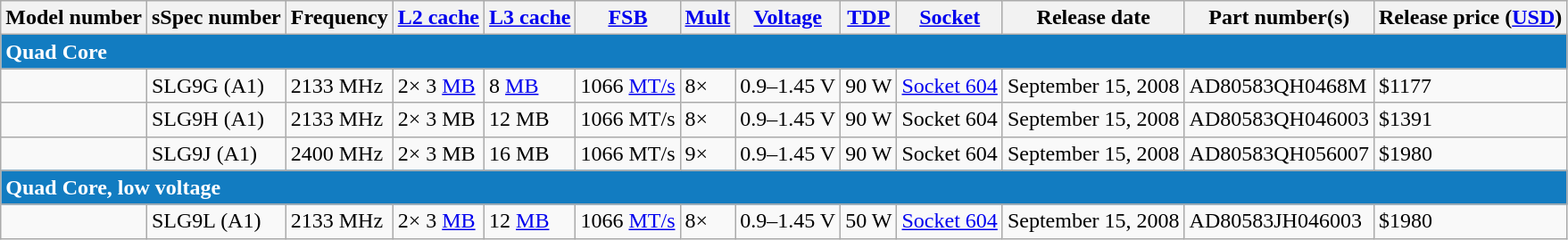<table class="wikitable sortable">
<tr>
<th>Model number</th>
<th>sSpec number</th>
<th>Frequency</th>
<th><a href='#'>L2 cache</a></th>
<th><a href='#'>L3 cache</a></th>
<th><a href='#'>FSB</a></th>
<th><a href='#'>Mult</a></th>
<th><a href='#'>Voltage</a></th>
<th><a href='#'>TDP</a></th>
<th><a href='#'>Socket</a></th>
<th>Release date</th>
<th>Part number(s)</th>
<th>Release price (<a href='#'>USD</a>)</th>
</tr>
<tr>
<td colspan="13" style="text-align:left; background:#127cc1; color:white;"><strong>Quad Core</strong></td>
</tr>
<tr>
<td> </td>
<td>SLG9G (A1)</td>
<td>2133 MHz</td>
<td>2× 3 <a href='#'>MB</a></td>
<td>8 <a href='#'>MB</a></td>
<td>1066 <a href='#'>MT/s</a></td>
<td>8×</td>
<td>0.9–1.45 V</td>
<td>90 W</td>
<td><a href='#'>Socket 604</a></td>
<td>September 15, 2008</td>
<td>AD80583QH0468M</td>
<td>$1177</td>
</tr>
<tr>
<td> </td>
<td>SLG9H (A1)</td>
<td>2133 MHz</td>
<td>2× 3 MB</td>
<td>12 MB</td>
<td>1066 MT/s</td>
<td>8×</td>
<td>0.9–1.45 V</td>
<td>90 W</td>
<td>Socket 604</td>
<td>September 15, 2008</td>
<td>AD80583QH046003</td>
<td>$1391</td>
</tr>
<tr>
<td></td>
<td>SLG9J (A1)</td>
<td>2400 MHz</td>
<td>2× 3 MB</td>
<td>16 MB</td>
<td>1066 MT/s</td>
<td>9×</td>
<td>0.9–1.45 V</td>
<td>90 W</td>
<td>Socket 604</td>
<td>September 15, 2008</td>
<td>AD80583QH056007</td>
<td>$1980</td>
</tr>
<tr>
<td colspan="13" style="text-align:left; background:#127cc1; color:white;"><strong>Quad Core, low voltage</strong></td>
</tr>
<tr>
<td></td>
<td>SLG9L (A1)</td>
<td>2133 MHz</td>
<td>2× 3 <a href='#'>MB</a></td>
<td>12 <a href='#'>MB</a></td>
<td>1066 <a href='#'>MT/s</a></td>
<td>8×</td>
<td>0.9–1.45 V</td>
<td>50 W</td>
<td><a href='#'>Socket 604</a></td>
<td>September 15, 2008</td>
<td>AD80583JH046003</td>
<td>$1980</td>
</tr>
</table>
